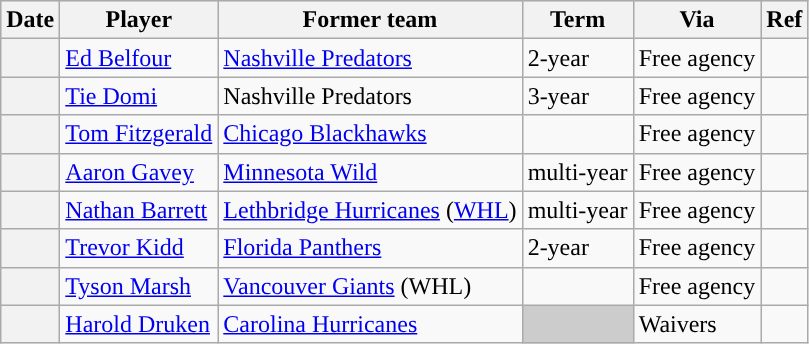<table class="wikitable plainrowheaders">
<tr style="background:#ddd; text-align:center;">
<th>Date</th>
<th>Player</th>
<th>Former team</th>
<th>Term</th>
<th>Via</th>
<th>Ref</th>
</tr>
<tr>
<th scope="row"></th>
<td><a href='#'>Ed Belfour</a></td>
<td><a href='#'>Nashville Predators</a></td>
<td>2-year</td>
<td>Free agency</td>
<td></td>
</tr>
<tr>
<th scope="row"></th>
<td><a href='#'>Tie Domi</a></td>
<td>Nashville Predators</td>
<td>3-year</td>
<td>Free agency</td>
<td></td>
</tr>
<tr>
<th scope="row"></th>
<td><a href='#'>Tom Fitzgerald</a></td>
<td><a href='#'>Chicago Blackhawks</a></td>
<td></td>
<td>Free agency</td>
<td></td>
</tr>
<tr>
<th scope="row"></th>
<td><a href='#'>Aaron Gavey</a></td>
<td><a href='#'>Minnesota Wild</a></td>
<td>multi-year</td>
<td>Free agency</td>
<td></td>
</tr>
<tr>
<th scope="row"></th>
<td><a href='#'>Nathan Barrett</a></td>
<td><a href='#'>Lethbridge Hurricanes</a> (<a href='#'>WHL</a>)</td>
<td>multi-year</td>
<td>Free agency</td>
<td></td>
</tr>
<tr>
<th scope="row"></th>
<td><a href='#'>Trevor Kidd</a></td>
<td><a href='#'>Florida Panthers</a></td>
<td>2-year</td>
<td>Free agency</td>
<td></td>
</tr>
<tr>
<th scope="row"></th>
<td><a href='#'>Tyson Marsh</a></td>
<td><a href='#'>Vancouver Giants</a> (WHL)</td>
<td></td>
<td>Free agency</td>
<td></td>
</tr>
<tr>
<th scope="row"></th>
<td><a href='#'>Harold Druken</a></td>
<td><a href='#'>Carolina Hurricanes</a></td>
<td style="background:#ccc"></td>
<td>Waivers</td>
<td></td>
</tr>
</table>
